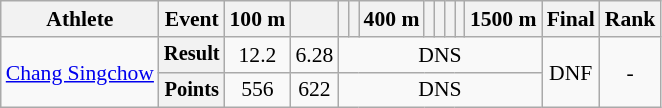<table class="wikitable" style="font-size:90%">
<tr>
<th>Athlete</th>
<th>Event</th>
<th>100 m</th>
<th></th>
<th></th>
<th></th>
<th>400 m</th>
<th></th>
<th></th>
<th></th>
<th></th>
<th>1500 m</th>
<th>Final</th>
<th>Rank</th>
</tr>
<tr align=center>
<td rowspan=2 align=left><a href='#'>Chang Singchow</a></td>
<th style="font-size:95%">Result</th>
<td>12.2</td>
<td>6.28</td>
<td colspan=8>DNS</td>
<td rowspan=2>DNF</td>
<td rowspan=2>-</td>
</tr>
<tr align=center>
<th style="font-size:95%">Points</th>
<td>556</td>
<td>622</td>
<td colspan=8>DNS</td>
</tr>
</table>
